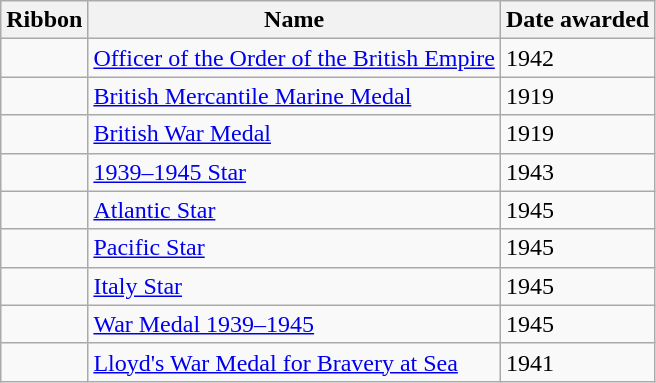<table class="wikitable">
<tr>
<th>Ribbon</th>
<th>Name</th>
<th>Date awarded</th>
</tr>
<tr>
<td></td>
<td><a href='#'>Officer of the Order of the British Empire</a></td>
<td>1942</td>
</tr>
<tr>
<td></td>
<td><a href='#'>British Mercantile Marine Medal</a></td>
<td>1919</td>
</tr>
<tr>
<td></td>
<td><a href='#'>British War Medal</a></td>
<td>1919</td>
</tr>
<tr>
<td></td>
<td><a href='#'>1939–1945 Star</a></td>
<td>1943</td>
</tr>
<tr>
<td></td>
<td><a href='#'>Atlantic Star</a></td>
<td>1945</td>
</tr>
<tr>
<td></td>
<td><a href='#'>Pacific Star</a></td>
<td>1945</td>
</tr>
<tr>
<td></td>
<td><a href='#'>Italy Star</a></td>
<td>1945</td>
</tr>
<tr>
<td></td>
<td><a href='#'>War Medal 1939–1945</a></td>
<td>1945</td>
</tr>
<tr>
<td></td>
<td><a href='#'>Lloyd's War Medal for Bravery at Sea</a></td>
<td>1941</td>
</tr>
</table>
